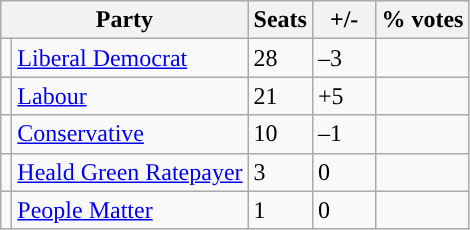<table class="wikitable">
<tr>
<th colspan="2">Party</th>
<th>Seats</th>
<th>  +/-  </th>
<th>% votes</th>
</tr>
<tr>
<td style="background-color: "></td>
<td><a href='#'>Liberal Democrat</a></td>
<td>28</td>
<td>–3</td>
<td></td>
</tr>
<tr>
<td style="background-color: "></td>
<td><a href='#'>Labour</a></td>
<td>21</td>
<td>+5</td>
<td></td>
</tr>
<tr>
<td style="background-color: "></td>
<td><a href='#'>Conservative</a></td>
<td>10</td>
<td>–1</td>
<td></td>
</tr>
<tr>
<td style="background-color: "></td>
<td><a href='#'>Heald Green Ratepayer</a></td>
<td>3</td>
<td>0</td>
<td></td>
</tr>
<tr>
<td style="background-color: "></td>
<td><a href='#'>People Matter</a></td>
<td>1</td>
<td>0</td>
<td></td>
</tr>
</table>
